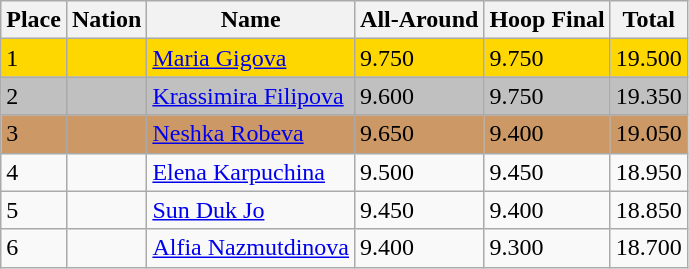<table class="wikitable">
<tr>
<th>Place</th>
<th>Nation</th>
<th>Name</th>
<th>All-Around</th>
<th>Hoop Final</th>
<th>Total</th>
</tr>
<tr bgcolor=gold>
<td>1</td>
<td></td>
<td><a href='#'>Maria Gigova</a></td>
<td>9.750</td>
<td>9.750</td>
<td>19.500</td>
</tr>
<tr bgcolor=silver>
<td>2</td>
<td></td>
<td><a href='#'>Krassimira Filipova</a></td>
<td>9.600</td>
<td>9.750</td>
<td>19.350</td>
</tr>
<tr bgcolor=cc9966>
<td>3</td>
<td></td>
<td><a href='#'>Neshka Robeva</a></td>
<td>9.650</td>
<td>9.400</td>
<td>19.050</td>
</tr>
<tr>
<td>4</td>
<td></td>
<td><a href='#'>Elena Karpuchina</a></td>
<td>9.500</td>
<td>9.450</td>
<td>18.950</td>
</tr>
<tr>
<td>5</td>
<td></td>
<td><a href='#'>Sun Duk Jo</a></td>
<td>9.450</td>
<td>9.400</td>
<td>18.850</td>
</tr>
<tr>
<td>6</td>
<td></td>
<td><a href='#'>Alfia Nazmutdinova</a></td>
<td>9.400</td>
<td>9.300</td>
<td>18.700</td>
</tr>
</table>
